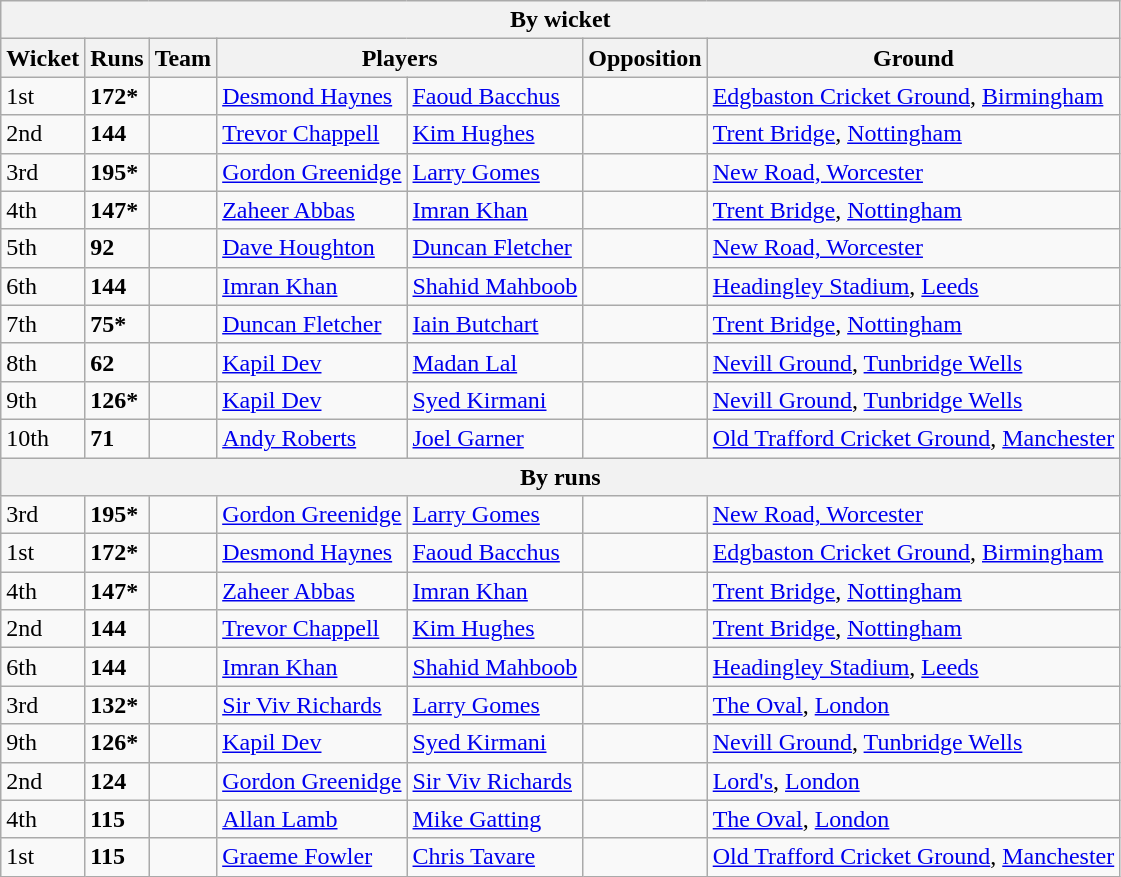<table class="wikitable">
<tr>
<th colspan="7">By wicket</th>
</tr>
<tr>
<th>Wicket</th>
<th>Runs</th>
<th>Team</th>
<th colspan="2">Players</th>
<th>Opposition</th>
<th>Ground</th>
</tr>
<tr>
<td>1st</td>
<td><strong>172*</strong></td>
<td></td>
<td><a href='#'>Desmond Haynes</a></td>
<td><a href='#'>Faoud Bacchus</a></td>
<td></td>
<td><a href='#'>Edgbaston Cricket Ground</a>, <a href='#'>Birmingham</a></td>
</tr>
<tr>
<td>2nd</td>
<td><strong>144</strong></td>
<td></td>
<td><a href='#'>Trevor Chappell</a></td>
<td><a href='#'>Kim Hughes</a></td>
<td></td>
<td><a href='#'>Trent Bridge</a>, <a href='#'>Nottingham</a></td>
</tr>
<tr>
<td>3rd</td>
<td><strong>195*</strong></td>
<td></td>
<td><a href='#'>Gordon Greenidge</a></td>
<td><a href='#'>Larry Gomes</a></td>
<td></td>
<td><a href='#'>New Road, Worcester</a></td>
</tr>
<tr>
<td>4th</td>
<td><strong>147*</strong></td>
<td></td>
<td><a href='#'>Zaheer Abbas</a></td>
<td><a href='#'>Imran Khan</a></td>
<td></td>
<td><a href='#'>Trent Bridge</a>, <a href='#'>Nottingham</a></td>
</tr>
<tr>
<td>5th</td>
<td><strong>92</strong></td>
<td></td>
<td><a href='#'>Dave Houghton</a></td>
<td><a href='#'>Duncan Fletcher</a></td>
<td></td>
<td><a href='#'>New Road, Worcester</a></td>
</tr>
<tr>
<td>6th</td>
<td><strong>144</strong></td>
<td></td>
<td><a href='#'>Imran Khan</a></td>
<td><a href='#'>Shahid Mahboob</a></td>
<td></td>
<td><a href='#'>Headingley Stadium</a>, <a href='#'>Leeds</a></td>
</tr>
<tr>
<td>7th</td>
<td><strong>75*</strong></td>
<td></td>
<td><a href='#'>Duncan Fletcher</a></td>
<td><a href='#'>Iain Butchart</a></td>
<td></td>
<td><a href='#'>Trent Bridge</a>, <a href='#'>Nottingham</a></td>
</tr>
<tr>
<td>8th</td>
<td><strong>62</strong></td>
<td></td>
<td><a href='#'>Kapil Dev</a></td>
<td><a href='#'>Madan Lal</a></td>
<td></td>
<td><a href='#'>Nevill Ground</a>, <a href='#'>Tunbridge Wells</a></td>
</tr>
<tr>
<td>9th</td>
<td><strong>126*</strong></td>
<td></td>
<td><a href='#'>Kapil Dev</a></td>
<td><a href='#'>Syed Kirmani</a></td>
<td></td>
<td><a href='#'>Nevill Ground</a>, <a href='#'>Tunbridge Wells</a></td>
</tr>
<tr>
<td>10th</td>
<td><strong>71</strong></td>
<td></td>
<td><a href='#'>Andy Roberts</a></td>
<td><a href='#'>Joel Garner</a></td>
<td></td>
<td><a href='#'>Old Trafford Cricket Ground</a>, <a href='#'>Manchester</a></td>
</tr>
<tr>
<th colspan="7">By runs</th>
</tr>
<tr>
<td>3rd</td>
<td><strong>195*</strong></td>
<td></td>
<td><a href='#'>Gordon Greenidge</a></td>
<td><a href='#'>Larry Gomes</a></td>
<td></td>
<td><a href='#'>New Road, Worcester</a></td>
</tr>
<tr>
<td>1st</td>
<td><strong>172*</strong></td>
<td></td>
<td><a href='#'>Desmond Haynes</a></td>
<td><a href='#'>Faoud Bacchus</a></td>
<td></td>
<td><a href='#'>Edgbaston Cricket Ground</a>, <a href='#'>Birmingham</a></td>
</tr>
<tr>
<td>4th</td>
<td><strong>147*</strong></td>
<td></td>
<td><a href='#'>Zaheer Abbas</a></td>
<td><a href='#'>Imran Khan</a></td>
<td></td>
<td><a href='#'>Trent Bridge</a>, <a href='#'>Nottingham</a></td>
</tr>
<tr>
<td>2nd</td>
<td><strong>144</strong></td>
<td></td>
<td><a href='#'>Trevor Chappell</a></td>
<td><a href='#'>Kim Hughes</a></td>
<td></td>
<td><a href='#'>Trent Bridge</a>, <a href='#'>Nottingham</a></td>
</tr>
<tr>
<td>6th</td>
<td><strong>144</strong></td>
<td></td>
<td><a href='#'>Imran Khan</a></td>
<td><a href='#'>Shahid Mahboob</a></td>
<td></td>
<td><a href='#'>Headingley Stadium</a>, <a href='#'>Leeds</a></td>
</tr>
<tr>
<td>3rd</td>
<td><strong>132*</strong></td>
<td></td>
<td><a href='#'>Sir Viv Richards</a></td>
<td><a href='#'>Larry Gomes</a></td>
<td></td>
<td><a href='#'>The Oval</a>, <a href='#'>London</a></td>
</tr>
<tr>
<td>9th</td>
<td><strong>126*</strong></td>
<td></td>
<td><a href='#'>Kapil Dev</a></td>
<td><a href='#'>Syed Kirmani</a></td>
<td></td>
<td><a href='#'>Nevill Ground</a>, <a href='#'>Tunbridge Wells</a></td>
</tr>
<tr>
<td>2nd</td>
<td><strong>124</strong></td>
<td></td>
<td><a href='#'>Gordon Greenidge</a></td>
<td><a href='#'>Sir Viv Richards</a></td>
<td></td>
<td><a href='#'>Lord's</a>, <a href='#'>London</a></td>
</tr>
<tr>
<td>4th</td>
<td><strong>115</strong></td>
<td></td>
<td><a href='#'>Allan Lamb</a></td>
<td><a href='#'>Mike Gatting</a></td>
<td></td>
<td><a href='#'>The Oval</a>, <a href='#'>London</a></td>
</tr>
<tr>
<td>1st</td>
<td><strong>115</strong></td>
<td></td>
<td><a href='#'>Graeme Fowler</a></td>
<td><a href='#'>Chris Tavare</a></td>
<td></td>
<td><a href='#'>Old Trafford Cricket Ground</a>, <a href='#'>Manchester</a></td>
</tr>
</table>
